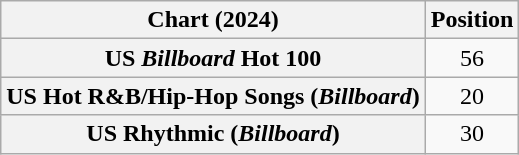<table class="wikitable sortable plainrowheaders" style="text-align:center">
<tr>
<th scope="col">Chart (2024)</th>
<th scope="col">Position</th>
</tr>
<tr>
<th scope="row">US <em>Billboard</em> Hot 100</th>
<td>56</td>
</tr>
<tr>
<th scope="row">US Hot R&B/Hip-Hop Songs (<em>Billboard</em>)</th>
<td>20</td>
</tr>
<tr>
<th scope="row">US Rhythmic (<em>Billboard</em>)</th>
<td>30</td>
</tr>
</table>
